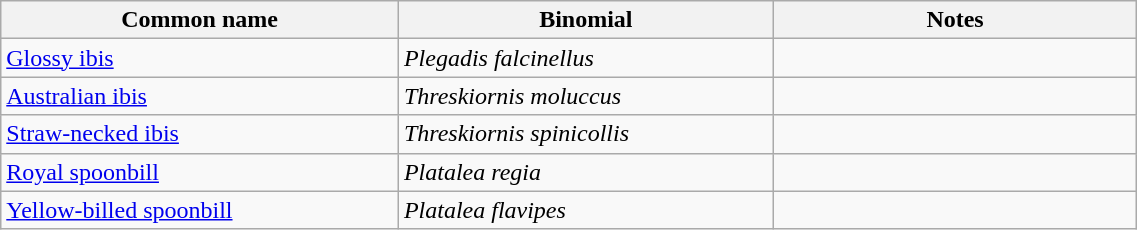<table style="width:60%;" class="wikitable">
<tr>
<th width=35%>Common name</th>
<th width=33%>Binomial</th>
<th width=32%>Notes</th>
</tr>
<tr>
<td><a href='#'>Glossy ibis</a></td>
<td><em>Plegadis falcinellus</em></td>
<td></td>
</tr>
<tr>
<td><a href='#'>Australian ibis</a></td>
<td><em>Threskiornis moluccus</em></td>
<td></td>
</tr>
<tr>
<td><a href='#'>Straw-necked ibis</a></td>
<td><em>Threskiornis spinicollis</em></td>
<td></td>
</tr>
<tr>
<td><a href='#'>Royal spoonbill</a></td>
<td><em>Platalea regia</em></td>
<td></td>
</tr>
<tr>
<td><a href='#'>Yellow-billed spoonbill</a></td>
<td><em>Platalea flavipes</em></td>
<td></td>
</tr>
</table>
